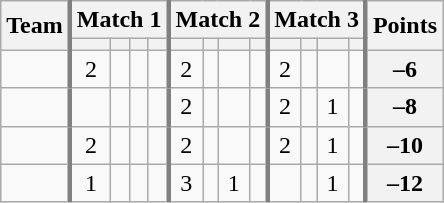<table class="wikitable sortable" style="text-align:center;">
<tr>
<th rowspan=2>Team</th>
<th colspan=4 style="border-left:3px solid gray">Match 1</th>
<th colspan=4 style="border-left:3px solid gray">Match 2</th>
<th colspan=4 style="border-left:3px solid gray">Match 3</th>
<th rowspan=2 style="border-left:3px solid gray">Points</th>
</tr>
<tr>
<th style="border-left:3px solid gray"></th>
<th></th>
<th></th>
<th></th>
<th style="border-left:3px solid gray"></th>
<th></th>
<th></th>
<th></th>
<th style="border-left:3px solid gray"></th>
<th></th>
<th></th>
<th></th>
</tr>
<tr>
<td align=left></td>
<td style="border-left:3px solid gray">2</td>
<td></td>
<td></td>
<td></td>
<td style="border-left:3px solid gray">2</td>
<td></td>
<td></td>
<td></td>
<td style="border-left:3px solid gray">2</td>
<td></td>
<td></td>
<td></td>
<th style="border-left:3px solid gray">–6</th>
</tr>
<tr>
<td align=left></td>
<td style="border-left:3px solid gray"></td>
<td></td>
<td></td>
<td></td>
<td style="border-left:3px solid gray">2</td>
<td></td>
<td></td>
<td></td>
<td style="border-left:3px solid gray">2</td>
<td></td>
<td>1</td>
<td></td>
<th style="border-left:3px solid gray">–8</th>
</tr>
<tr>
<td align=left></td>
<td style="border-left:3px solid gray">2</td>
<td></td>
<td></td>
<td></td>
<td style="border-left:3px solid gray">2</td>
<td></td>
<td></td>
<td></td>
<td style="border-left:3px solid gray">2</td>
<td></td>
<td>1</td>
<td></td>
<th style="border-left:3px solid gray">–10</th>
</tr>
<tr>
<td align=left></td>
<td style="border-left:3px solid gray">1</td>
<td></td>
<td></td>
<td></td>
<td style="border-left:3px solid gray">3</td>
<td></td>
<td>1</td>
<td></td>
<td style="border-left:3px solid gray"></td>
<td></td>
<td>1</td>
<td></td>
<th style="border-left:3px solid gray">–12</th>
</tr>
</table>
